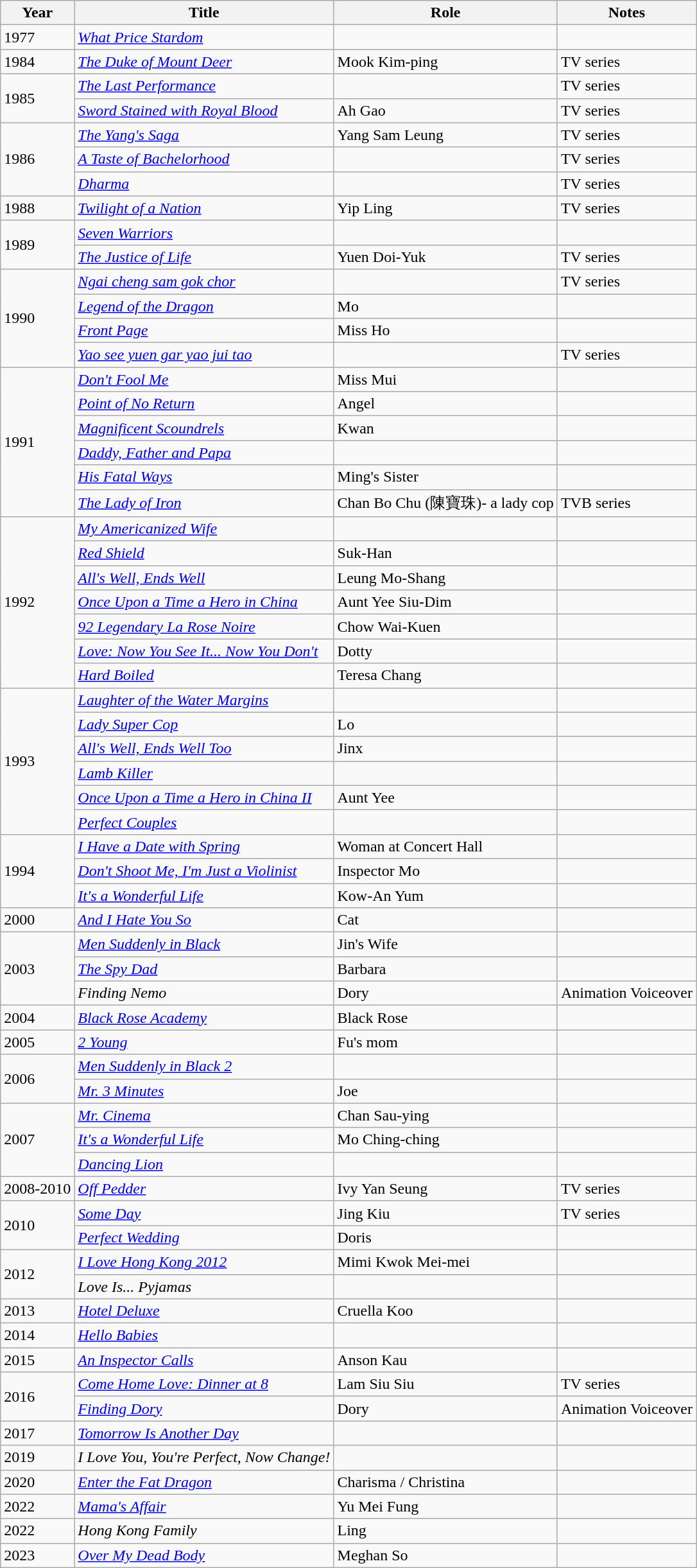<table class="wikitable sortable">
<tr>
<th>Year</th>
<th>Title</th>
<th>Role</th>
<th class="unsortable">Notes</th>
</tr>
<tr>
<td>1977</td>
<td><em><a href='#'>What Price Stardom</a></em></td>
<td></td>
<td></td>
</tr>
<tr>
<td>1984</td>
<td><em><a href='#'>The Duke of Mount Deer</a></em></td>
<td>Mook Kim-ping</td>
<td>TV series</td>
</tr>
<tr>
<td rowspan="2">1985</td>
<td><em><a href='#'>The Last Performance</a></em></td>
<td></td>
<td>TV series</td>
</tr>
<tr>
<td><em><a href='#'>Sword Stained with Royal Blood</a></em></td>
<td>Ah Gao</td>
<td>TV series</td>
</tr>
<tr>
<td rowspan="3">1986</td>
<td><em><a href='#'>The Yang's Saga</a></em></td>
<td>Yang Sam Leung</td>
<td>TV series</td>
</tr>
<tr>
<td><em><a href='#'>A Taste of Bachelorhood</a></em></td>
<td></td>
<td>TV series</td>
</tr>
<tr>
<td><em><a href='#'>Dharma</a></em></td>
<td></td>
<td>TV series</td>
</tr>
<tr>
<td>1988</td>
<td><em><a href='#'>Twilight of a Nation</a></em></td>
<td>Yip Ling</td>
<td>TV series</td>
</tr>
<tr>
<td rowspan="2">1989</td>
<td><em><a href='#'>Seven Warriors</a></em></td>
<td></td>
<td></td>
</tr>
<tr>
<td><em><a href='#'>The Justice of Life</a></em></td>
<td>Yuen Doi-Yuk</td>
<td>TV series</td>
</tr>
<tr>
<td rowspan="4">1990</td>
<td><em><a href='#'>Ngai cheng sam gok chor</a></em></td>
<td></td>
<td>TV series</td>
</tr>
<tr>
<td><em><a href='#'>Legend of the Dragon</a></em></td>
<td>Mo</td>
<td></td>
</tr>
<tr>
<td><em><a href='#'>Front Page</a></em></td>
<td>Miss Ho</td>
<td></td>
</tr>
<tr>
<td><em><a href='#'>Yao see yuen gar yao jui tao</a></em></td>
<td></td>
<td>TV series</td>
</tr>
<tr>
<td rowspan="6">1991</td>
<td><em><a href='#'>Don't Fool Me</a></em></td>
<td>Miss Mui</td>
<td></td>
</tr>
<tr>
<td><em><a href='#'>Point of No Return</a></em></td>
<td>Angel</td>
<td></td>
</tr>
<tr>
<td><em><a href='#'>Magnificent Scoundrels</a></em></td>
<td>Kwan</td>
<td></td>
</tr>
<tr>
<td><em><a href='#'>Daddy, Father and Papa</a></em></td>
<td></td>
<td></td>
</tr>
<tr>
<td><em><a href='#'>His Fatal Ways</a></em></td>
<td>Ming's Sister</td>
<td></td>
</tr>
<tr>
<td><em><a href='#'>The Lady of Iron</a></em></td>
<td>Chan Bo Chu (陳寶珠)- a lady cop</td>
<td>TVB series</td>
</tr>
<tr>
<td rowspan="7">1992</td>
<td><em><a href='#'>My Americanized Wife</a></em></td>
<td></td>
<td></td>
</tr>
<tr>
<td><em><a href='#'>Red Shield</a></em></td>
<td>Suk-Han</td>
<td></td>
</tr>
<tr>
<td><em><a href='#'>All's Well, Ends Well</a></em></td>
<td>Leung Mo-Shang</td>
<td></td>
</tr>
<tr>
<td><em><a href='#'>Once Upon a Time a Hero in China</a></em></td>
<td>Aunt Yee Siu-Dim</td>
<td></td>
</tr>
<tr>
<td><em><a href='#'>92 Legendary La Rose Noire</a></em></td>
<td>Chow Wai-Kuen</td>
<td></td>
</tr>
<tr>
<td><em><a href='#'>Love: Now You See It... Now You Don't</a></em></td>
<td>Dotty</td>
<td></td>
</tr>
<tr>
<td><em><a href='#'>Hard Boiled</a></em></td>
<td>Teresa Chang</td>
<td></td>
</tr>
<tr>
<td rowspan="6">1993</td>
<td><em><a href='#'>Laughter of the Water Margins</a></em></td>
<td></td>
<td></td>
</tr>
<tr>
<td><em><a href='#'>Lady Super Cop</a></em></td>
<td>Lo</td>
<td></td>
</tr>
<tr>
<td><em><a href='#'>All's Well, Ends Well Too</a></em></td>
<td>Jinx</td>
<td></td>
</tr>
<tr>
<td><em><a href='#'>Lamb Killer</a></em></td>
<td></td>
<td></td>
</tr>
<tr>
<td><em><a href='#'>Once Upon a Time a Hero in China II</a></em></td>
<td>Aunt Yee</td>
<td></td>
</tr>
<tr>
<td><em><a href='#'>Perfect Couples</a></em></td>
<td></td>
<td></td>
</tr>
<tr>
<td rowspan="3">1994</td>
<td><em><a href='#'>I Have a Date with Spring</a></em></td>
<td>Woman at Concert Hall</td>
<td></td>
</tr>
<tr>
<td><em><a href='#'>Don't Shoot Me, I'm Just a Violinist</a></em></td>
<td>Inspector Mo</td>
<td></td>
</tr>
<tr>
<td><em><a href='#'>It's a Wonderful Life</a></em></td>
<td>Kow-An Yum</td>
<td></td>
</tr>
<tr>
<td>2000</td>
<td><em><a href='#'>And I Hate You So</a></em></td>
<td>Cat</td>
<td></td>
</tr>
<tr>
<td rowspan="3">2003</td>
<td><em><a href='#'>Men Suddenly in Black</a></em></td>
<td>Jin's Wife</td>
<td></td>
</tr>
<tr>
<td><em><a href='#'>The Spy Dad</a></em></td>
<td>Barbara</td>
<td></td>
</tr>
<tr>
<td><em>Finding Nemo</em></td>
<td>Dory</td>
<td>Animation Voiceover</td>
</tr>
<tr>
<td>2004</td>
<td><em><a href='#'>Black Rose Academy</a></em></td>
<td>Black Rose</td>
<td></td>
</tr>
<tr>
<td>2005</td>
<td><em><a href='#'>2 Young</a></em></td>
<td>Fu's mom</td>
<td></td>
</tr>
<tr>
<td rowspan="2">2006</td>
<td><em><a href='#'>Men Suddenly in Black 2</a></em></td>
<td></td>
<td></td>
</tr>
<tr>
<td><em><a href='#'>Mr. 3 Minutes</a></em></td>
<td>Joe</td>
<td></td>
</tr>
<tr>
<td rowspan="3">2007</td>
<td><em><a href='#'>Mr. Cinema</a></em></td>
<td>Chan Sau-ying</td>
<td></td>
</tr>
<tr>
<td><em><a href='#'>It's a Wonderful Life</a></em></td>
<td>Mo Ching-ching</td>
<td></td>
</tr>
<tr>
<td><em><a href='#'>Dancing Lion</a></em></td>
<td></td>
<td></td>
</tr>
<tr>
<td>2008-2010</td>
<td><em><a href='#'>Off Pedder</a></em></td>
<td>Ivy Yan Seung</td>
<td>TV series</td>
</tr>
<tr>
<td rowspan=2>2010</td>
<td><em><a href='#'>Some Day</a></em></td>
<td>Jing Kiu</td>
<td>TV series</td>
</tr>
<tr>
<td><em><a href='#'>Perfect Wedding</a></em></td>
<td>Doris</td>
<td></td>
</tr>
<tr>
<td rowspan=2>2012</td>
<td><em><a href='#'>I Love Hong Kong 2012</a></em></td>
<td>Mimi Kwok Mei-mei</td>
<td></td>
</tr>
<tr>
<td><em>Love Is... Pyjamas</em></td>
<td></td>
<td></td>
</tr>
<tr>
<td>2013</td>
<td><em><a href='#'>Hotel Deluxe</a></em></td>
<td>Cruella Koo</td>
<td></td>
</tr>
<tr>
<td>2014</td>
<td><em><a href='#'>Hello Babies</a></em></td>
<td></td>
<td></td>
</tr>
<tr>
<td>2015</td>
<td><em><a href='#'>An Inspector Calls</a></em></td>
<td>Anson Kau</td>
<td></td>
</tr>
<tr>
<td rowspan=2>2016</td>
<td><em><a href='#'>Come Home Love: Dinner at 8</a></em></td>
<td>Lam Siu Siu</td>
<td>TV series</td>
</tr>
<tr>
<td><em><a href='#'>Finding Dory</a></em></td>
<td>Dory</td>
<td>Animation Voiceover</td>
</tr>
<tr>
<td>2017</td>
<td><em><a href='#'>Tomorrow Is Another Day</a></em></td>
<td></td>
<td></td>
</tr>
<tr>
<td>2019</td>
<td><em>I Love You, You're Perfect, Now Change!</em></td>
<td></td>
<td></td>
</tr>
<tr>
<td>2020</td>
<td><em><a href='#'>Enter the Fat Dragon</a></em></td>
<td>Charisma / Christina</td>
<td></td>
</tr>
<tr>
<td>2022</td>
<td><em><a href='#'>Mama's Affair</a></em></td>
<td>Yu Mei Fung</td>
<td></td>
</tr>
<tr>
<td>2022</td>
<td><em>Hong Kong Family</em></td>
<td>Ling</td>
<td></td>
</tr>
<tr>
<td>2023</td>
<td><em><a href='#'>Over My Dead Body</a></em></td>
<td>Meghan So</td>
<td></td>
</tr>
</table>
